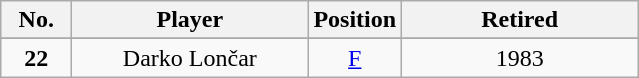<table class="wikitable" style="text-align:center">
<tr>
<th width=40px>No.</th>
<th width=150px>Player</th>
<th width=40px>Position</th>
<th width=150px>Retired</th>
</tr>
<tr>
</tr>
<tr>
<td><strong>22</strong></td>
<td>Darko Lončar</td>
<td><a href='#'>F</a></td>
<td>1983</td>
</tr>
</table>
